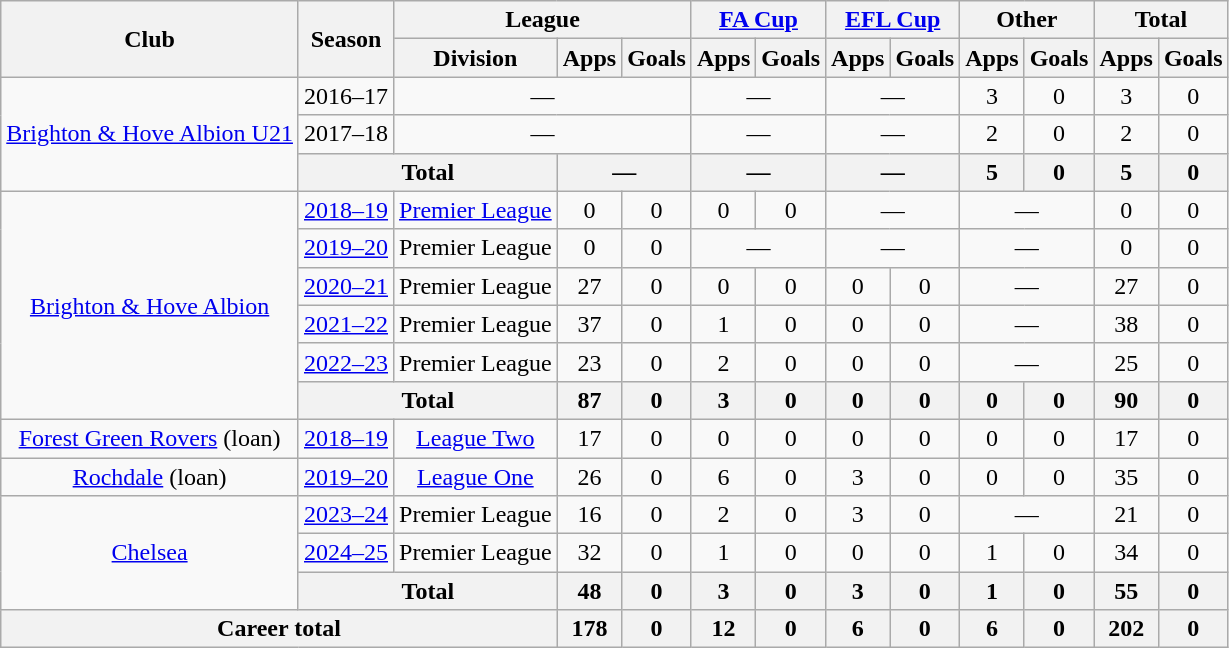<table class="wikitable" style="text-align: center;">
<tr>
<th rowspan="2">Club</th>
<th rowspan="2">Season</th>
<th colspan="3">League</th>
<th colspan="2"><a href='#'>FA Cup</a></th>
<th colspan="2"><a href='#'>EFL Cup</a></th>
<th colspan="2">Other</th>
<th colspan="2">Total</th>
</tr>
<tr>
<th>Division</th>
<th>Apps</th>
<th>Goals</th>
<th>Apps</th>
<th>Goals</th>
<th>Apps</th>
<th>Goals</th>
<th>Apps</th>
<th>Goals</th>
<th>Apps</th>
<th>Goals</th>
</tr>
<tr>
<td rowspan="3"><a href='#'>Brighton & Hove Albion U21</a></td>
<td>2016–17</td>
<td colspan="3">—</td>
<td colspan="2">—</td>
<td colspan="2">—</td>
<td>3</td>
<td>0</td>
<td>3</td>
<td>0</td>
</tr>
<tr>
<td>2017–18</td>
<td colspan="3">—</td>
<td colspan="2">—</td>
<td colspan="2">—</td>
<td>2</td>
<td>0</td>
<td>2</td>
<td>0</td>
</tr>
<tr>
<th colspan="2">Total</th>
<th colspan="2">—</th>
<th colspan="2">—</th>
<th colspan="2">—</th>
<th>5</th>
<th>0</th>
<th>5</th>
<th>0</th>
</tr>
<tr>
<td rowspan=6><a href='#'>Brighton & Hove Albion</a></td>
<td><a href='#'>2018–19</a></td>
<td><a href='#'>Premier League</a></td>
<td>0</td>
<td>0</td>
<td>0</td>
<td>0</td>
<td colspan="2">—</td>
<td colspan="2">—</td>
<td>0</td>
<td>0</td>
</tr>
<tr>
<td><a href='#'>2019–20</a></td>
<td>Premier League</td>
<td>0</td>
<td>0</td>
<td colspan="2">—</td>
<td colspan="2">—</td>
<td colspan="2">—</td>
<td>0</td>
<td>0</td>
</tr>
<tr>
<td><a href='#'>2020–21</a></td>
<td>Premier League</td>
<td>27</td>
<td>0</td>
<td>0</td>
<td>0</td>
<td>0</td>
<td>0</td>
<td colspan="2">—</td>
<td>27</td>
<td>0</td>
</tr>
<tr>
<td><a href='#'>2021–22</a></td>
<td>Premier League</td>
<td>37</td>
<td>0</td>
<td>1</td>
<td>0</td>
<td>0</td>
<td>0</td>
<td colspan="2">—</td>
<td>38</td>
<td>0</td>
</tr>
<tr>
<td><a href='#'>2022–23</a></td>
<td>Premier League</td>
<td>23</td>
<td>0</td>
<td>2</td>
<td>0</td>
<td>0</td>
<td>0</td>
<td colspan="2">—</td>
<td>25</td>
<td>0</td>
</tr>
<tr>
<th colspan="2">Total</th>
<th>87</th>
<th>0</th>
<th>3</th>
<th>0</th>
<th>0</th>
<th>0</th>
<th>0</th>
<th>0</th>
<th>90</th>
<th>0</th>
</tr>
<tr>
<td><a href='#'>Forest Green Rovers</a> (loan)</td>
<td><a href='#'>2018–19</a></td>
<td><a href='#'>League Two</a></td>
<td>17</td>
<td>0</td>
<td>0</td>
<td>0</td>
<td>0</td>
<td>0</td>
<td>0</td>
<td>0</td>
<td>17</td>
<td>0</td>
</tr>
<tr>
<td><a href='#'>Rochdale</a> (loan)</td>
<td><a href='#'>2019–20</a></td>
<td><a href='#'>League One</a></td>
<td>26</td>
<td>0</td>
<td>6</td>
<td>0</td>
<td>3</td>
<td>0</td>
<td>0</td>
<td>0</td>
<td>35</td>
<td>0</td>
</tr>
<tr>
<td rowspan=3><a href='#'>Chelsea</a></td>
<td><a href='#'>2023–24</a></td>
<td>Premier League</td>
<td>16</td>
<td>0</td>
<td>2</td>
<td>0</td>
<td>3</td>
<td>0</td>
<td colspan="2">—</td>
<td>21</td>
<td>0</td>
</tr>
<tr>
<td><a href='#'>2024–25</a></td>
<td>Premier League</td>
<td>32</td>
<td>0</td>
<td>1</td>
<td>0</td>
<td>0</td>
<td>0</td>
<td>1</td>
<td>0</td>
<td>34</td>
<td>0</td>
</tr>
<tr>
<th colspan="2">Total</th>
<th>48</th>
<th>0</th>
<th>3</th>
<th>0</th>
<th>3</th>
<th>0</th>
<th>1</th>
<th>0</th>
<th>55</th>
<th>0</th>
</tr>
<tr>
<th colspan="3">Career total</th>
<th>178</th>
<th>0</th>
<th>12</th>
<th>0</th>
<th>6</th>
<th>0</th>
<th>6</th>
<th>0</th>
<th>202</th>
<th>0</th>
</tr>
</table>
